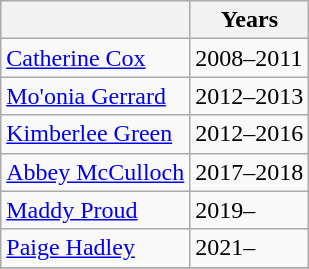<table class="wikitable collapsible">
<tr>
<th></th>
<th>Years</th>
</tr>
<tr>
<td><a href='#'>Catherine Cox</a></td>
<td>2008–2011</td>
</tr>
<tr>
<td><a href='#'>Mo'onia Gerrard</a></td>
<td>2012–2013</td>
</tr>
<tr>
<td><a href='#'>Kimberlee Green</a></td>
<td>2012–2016</td>
</tr>
<tr>
<td><a href='#'>Abbey McCulloch</a></td>
<td>2017–2018</td>
</tr>
<tr>
<td><a href='#'>Maddy Proud</a></td>
<td>2019–</td>
</tr>
<tr>
<td><a href='#'>Paige Hadley</a></td>
<td>2021–</td>
</tr>
<tr>
</tr>
</table>
